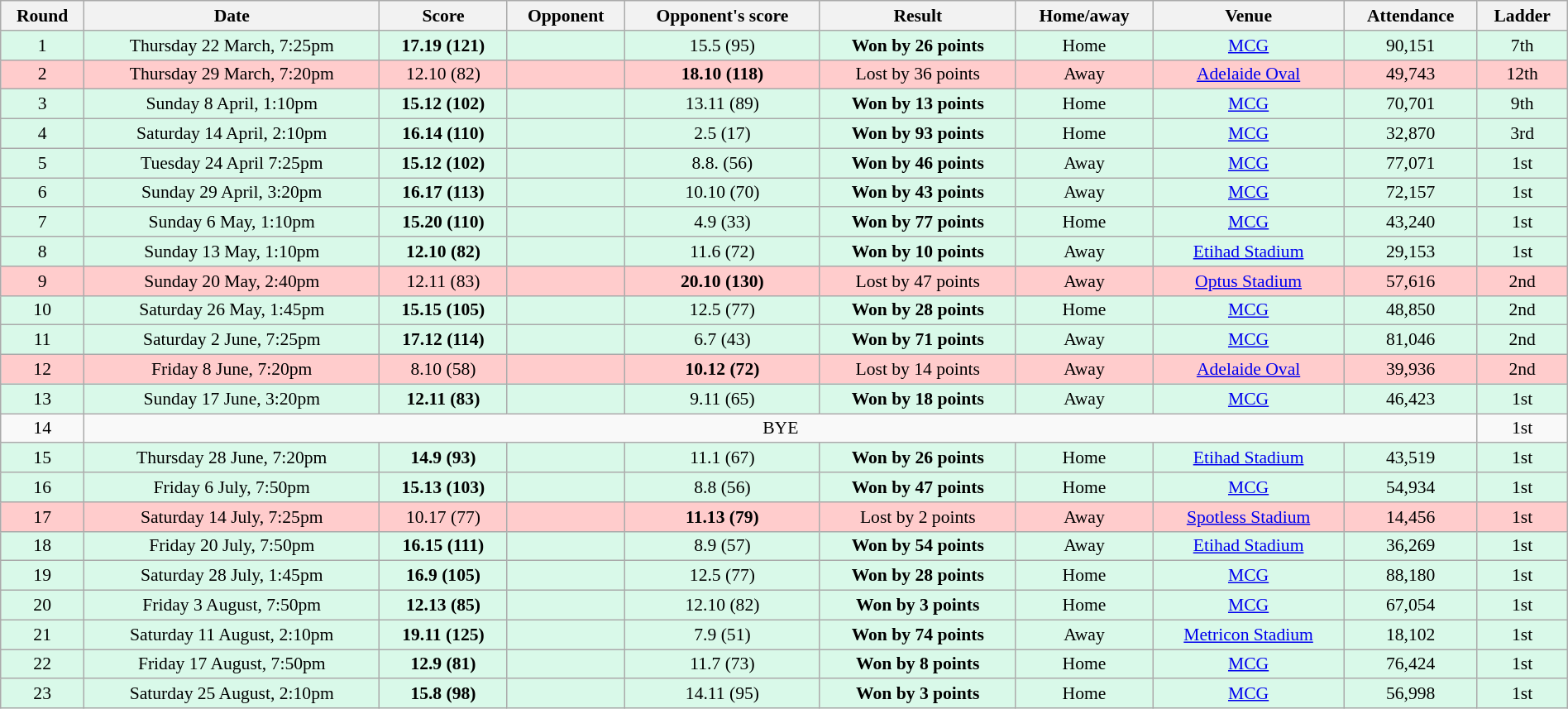<table class="wikitable" style="font-size:90%; text-align:center; width: 100%; margin-left: auto; margin-right: auto;">
<tr>
<th>Round</th>
<th>Date</th>
<th>Score</th>
<th>Opponent</th>
<th>Opponent's score</th>
<th>Result</th>
<th>Home/away</th>
<th>Venue</th>
<th>Attendance</th>
<th>Ladder</th>
</tr>
<tr style="background:#d9f9e9;">
<td>1</td>
<td>Thursday 22 March, 7:25pm</td>
<td><strong>17.19 (121)</strong></td>
<td></td>
<td>15.5 (95)</td>
<td><strong>Won by 26 points</strong></td>
<td>Home</td>
<td><a href='#'>MCG</a></td>
<td>90,151</td>
<td>7th</td>
</tr>
<tr style="background:#fcc;">
<td>2</td>
<td>Thursday 29 March, 7:20pm</td>
<td>12.10 (82)</td>
<td></td>
<td><strong>18.10 (118)</strong></td>
<td>Lost by 36 points</td>
<td>Away</td>
<td><a href='#'>Adelaide Oval</a></td>
<td>49,743</td>
<td>12th</td>
</tr>
<tr style="background:#d9f9e9;">
<td>3</td>
<td>Sunday 8 April, 1:10pm</td>
<td><strong>15.12 (102)</strong></td>
<td></td>
<td>13.11 (89)</td>
<td><strong>Won by 13 points</strong></td>
<td>Home</td>
<td><a href='#'>MCG</a></td>
<td>70,701</td>
<td>9th</td>
</tr>
<tr style="background:#d9f9e9;">
<td>4</td>
<td>Saturday 14 April, 2:10pm</td>
<td><strong>16.14 (110)</strong></td>
<td></td>
<td>2.5 (17)</td>
<td><strong>Won by 93 points</strong></td>
<td>Home</td>
<td><a href='#'>MCG</a></td>
<td>32,870</td>
<td>3rd</td>
</tr>
<tr style="background:#d9f9e9;">
<td>5</td>
<td>Tuesday 24 April 7:25pm</td>
<td><strong>15.12 (102)</strong></td>
<td></td>
<td>8.8. (56)</td>
<td><strong>Won by 46 points</strong></td>
<td>Away</td>
<td><a href='#'>MCG</a></td>
<td>77,071</td>
<td>1st</td>
</tr>
<tr style="background:#d9f9e9;">
<td>6</td>
<td>Sunday 29 April, 3:20pm</td>
<td><strong>16.17 (113)</strong></td>
<td></td>
<td>10.10 (70)</td>
<td><strong>Won by 43 points</strong></td>
<td>Away</td>
<td><a href='#'>MCG</a></td>
<td>72,157</td>
<td>1st</td>
</tr>
<tr style="background:#d9f9e9;">
<td>7</td>
<td>Sunday 6 May, 1:10pm</td>
<td><strong>15.20 (110)</strong></td>
<td></td>
<td>4.9 (33)</td>
<td><strong>Won by 77 points</strong></td>
<td>Home</td>
<td><a href='#'>MCG</a></td>
<td>43,240</td>
<td>1st</td>
</tr>
<tr style="background:#d9f9e9;">
<td>8</td>
<td>Sunday 13 May, 1:10pm</td>
<td><strong>12.10 (82)</strong></td>
<td></td>
<td>11.6 (72)</td>
<td><strong>Won by 10 points</strong></td>
<td>Away</td>
<td><a href='#'>Etihad Stadium</a></td>
<td>29,153</td>
<td>1st</td>
</tr>
<tr style="background:#fcc;">
<td>9</td>
<td>Sunday 20 May, 2:40pm</td>
<td>12.11 (83)</td>
<td></td>
<td><strong>20.10 (130)</strong></td>
<td>Lost by 47 points</td>
<td>Away</td>
<td><a href='#'>Optus Stadium</a></td>
<td>57,616</td>
<td>2nd</td>
</tr>
<tr style="background:#d9f9e9;">
<td>10</td>
<td>Saturday 26 May, 1:45pm</td>
<td><strong>15.15 (105)</strong></td>
<td></td>
<td>12.5 (77)</td>
<td><strong>Won by 28 points</strong></td>
<td>Home</td>
<td><a href='#'>MCG</a></td>
<td>48,850</td>
<td>2nd</td>
</tr>
<tr style="background:#d9f9e9;">
<td>11</td>
<td>Saturday 2 June, 7:25pm</td>
<td><strong>17.12 (114)</strong></td>
<td></td>
<td>6.7 (43)</td>
<td><strong>Won by 71 points</strong></td>
<td>Away</td>
<td><a href='#'>MCG</a></td>
<td>81,046</td>
<td>2nd</td>
</tr>
<tr style="background:#fcc;">
<td>12</td>
<td>Friday 8 June, 7:20pm</td>
<td>8.10 (58)</td>
<td></td>
<td><strong>10.12 (72)</strong></td>
<td>Lost by 14 points</td>
<td>Away</td>
<td><a href='#'>Adelaide Oval</a></td>
<td>39,936</td>
<td>2nd</td>
</tr>
<tr style="background:#d9f9e9;">
<td>13</td>
<td>Sunday 17 June, 3:20pm</td>
<td><strong>12.11 (83)</strong></td>
<td></td>
<td>9.11 (65)</td>
<td><strong>Won by 18 points</strong></td>
<td>Away</td>
<td><a href='#'>MCG</a></td>
<td>46,423</td>
<td>1st</td>
</tr>
<tr>
<td>14</td>
<td colspan=8>BYE</td>
<td>1st</td>
</tr>
<tr style="background:#d9f9e9;">
<td>15</td>
<td>Thursday 28 June, 7:20pm</td>
<td><strong>14.9 (93)</strong></td>
<td></td>
<td>11.1 (67)</td>
<td><strong>Won by 26 points</strong></td>
<td>Home</td>
<td><a href='#'>Etihad Stadium</a></td>
<td>43,519</td>
<td>1st</td>
</tr>
<tr style="background:#d9f9e9;">
<td>16</td>
<td>Friday 6 July, 7:50pm</td>
<td><strong>15.13 (103)</strong></td>
<td></td>
<td>8.8 (56)</td>
<td><strong>Won by 47 points</strong></td>
<td>Home</td>
<td><a href='#'>MCG</a></td>
<td>54,934</td>
<td>1st</td>
</tr>
<tr style="background:#fcc;">
<td>17</td>
<td>Saturday 14 July, 7:25pm</td>
<td>10.17 (77)</td>
<td></td>
<td><strong>11.13 (79)</strong></td>
<td>Lost by 2 points</td>
<td>Away</td>
<td><a href='#'>Spotless Stadium</a></td>
<td>14,456</td>
<td>1st</td>
</tr>
<tr style="background:#d9f9e9;">
<td>18</td>
<td>Friday 20 July, 7:50pm</td>
<td><strong>16.15 (111)</strong></td>
<td></td>
<td>8.9 (57)</td>
<td><strong>Won by 54 points</strong></td>
<td>Away</td>
<td><a href='#'>Etihad Stadium</a></td>
<td>36,269</td>
<td>1st</td>
</tr>
<tr style="background:#d9f9e9;">
<td>19</td>
<td>Saturday 28 July, 1:45pm</td>
<td><strong>16.9 (105)</strong></td>
<td></td>
<td>12.5 (77)</td>
<td><strong>Won by 28 points</strong></td>
<td>Home</td>
<td><a href='#'>MCG</a></td>
<td>88,180</td>
<td>1st</td>
</tr>
<tr style="background:#d9f9e9;">
<td>20</td>
<td>Friday 3 August, 7:50pm</td>
<td><strong>12.13 (85)</strong></td>
<td></td>
<td>12.10 (82)</td>
<td><strong>Won by 3 points</strong></td>
<td>Home</td>
<td><a href='#'>MCG</a></td>
<td>67,054</td>
<td>1st</td>
</tr>
<tr style="background:#d9f9e9;">
<td>21</td>
<td>Saturday 11 August, 2:10pm</td>
<td><strong>19.11 (125)</strong></td>
<td></td>
<td>7.9 (51)</td>
<td><strong>Won by 74 points</strong></td>
<td>Away</td>
<td><a href='#'>Metricon Stadium</a></td>
<td>18,102</td>
<td>1st</td>
</tr>
<tr style="background:#d9f9e9;">
<td>22</td>
<td>Friday 17 August, 7:50pm</td>
<td><strong>12.9 (81)</strong></td>
<td></td>
<td>11.7 (73)</td>
<td><strong>Won by 8 points</strong></td>
<td>Home</td>
<td><a href='#'>MCG</a></td>
<td>76,424</td>
<td>1st</td>
</tr>
<tr style="background:#d9f9e9;">
<td>23</td>
<td>Saturday 25 August, 2:10pm</td>
<td><strong>15.8 (98)</strong></td>
<td></td>
<td>14.11 (95)</td>
<td><strong>Won by 3 points</strong></td>
<td>Home</td>
<td><a href='#'>MCG</a></td>
<td>56,998</td>
<td>1st</td>
</tr>
</table>
